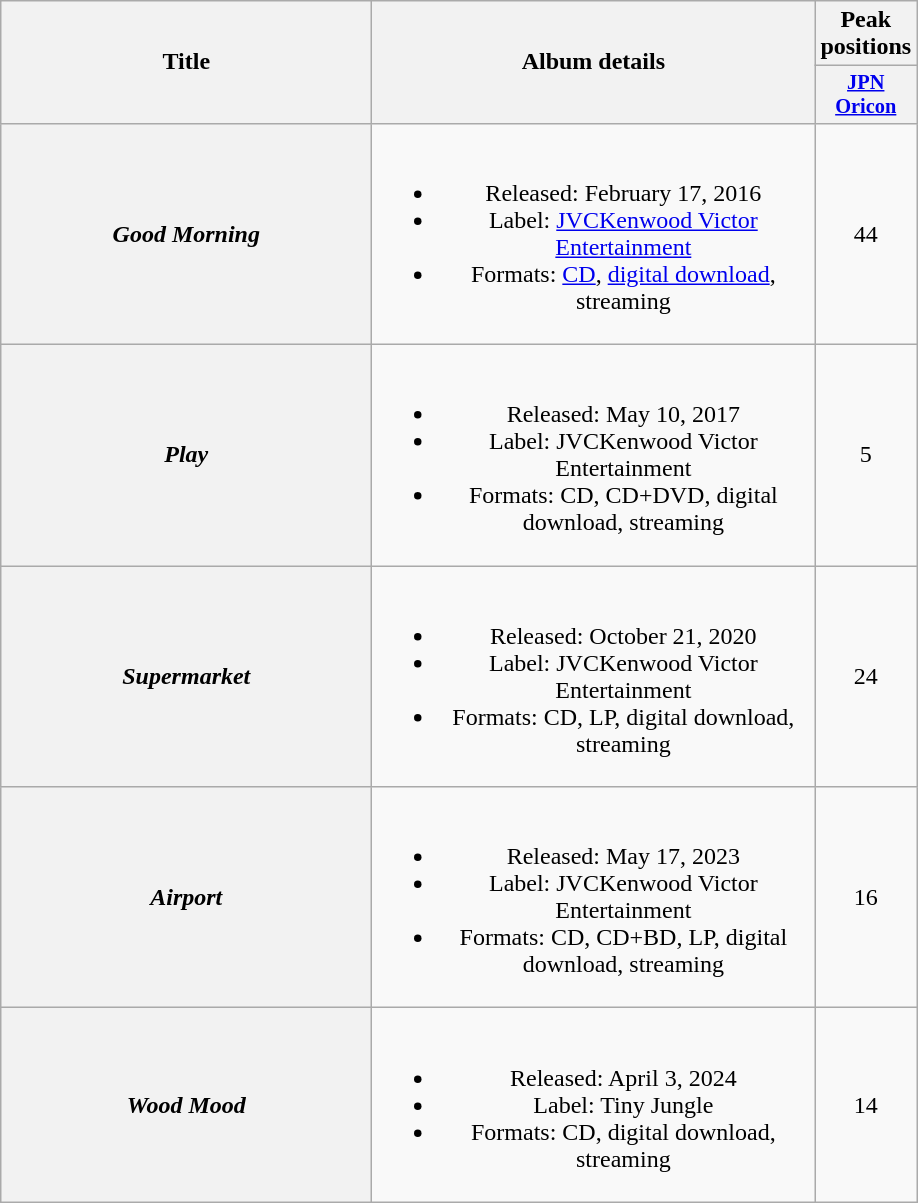<table class="wikitable plainrowheaders" style="text-align:center;">
<tr>
<th style="width:15em;" rowspan="2">Title</th>
<th style="width:18em;" rowspan="2">Album details</th>
<th colspan="1">Peak positions</th>
</tr>
<tr>
<th style="width:3em;font-size:85%"><a href='#'>JPN<br>Oricon</a><br></th>
</tr>
<tr>
<th scope="row"><em>Good Morning</em></th>
<td><br><ul><li>Released: February 17, 2016</li><li>Label: <a href='#'>JVCKenwood Victor Entertainment</a></li><li>Formats: <a href='#'>CD</a>, <a href='#'>digital download</a>, streaming</li></ul></td>
<td>44</td>
</tr>
<tr>
<th scope="row"><em>Play</em></th>
<td><br><ul><li>Released: May 10, 2017</li><li>Label: JVCKenwood Victor Entertainment</li><li>Formats: CD, CD+DVD, digital download, streaming</li></ul></td>
<td>5</td>
</tr>
<tr>
<th scope="row"><em>Supermarket</em></th>
<td><br><ul><li>Released: October 21, 2020</li><li>Label: JVCKenwood Victor Entertainment</li><li>Formats: CD, LP, digital download, streaming</li></ul></td>
<td>24</td>
</tr>
<tr>
<th scope="row"><em>Airport</em></th>
<td><br><ul><li>Released: May 17, 2023</li><li>Label: JVCKenwood Victor Entertainment</li><li>Formats: CD, CD+BD, LP, digital download, streaming</li></ul></td>
<td>16</td>
</tr>
<tr>
<th scope="row"><em>Wood Mood</em></th>
<td><br><ul><li>Released: April 3, 2024</li><li>Label: Tiny Jungle</li><li>Formats: CD, digital download, streaming</li></ul></td>
<td>14</td>
</tr>
</table>
